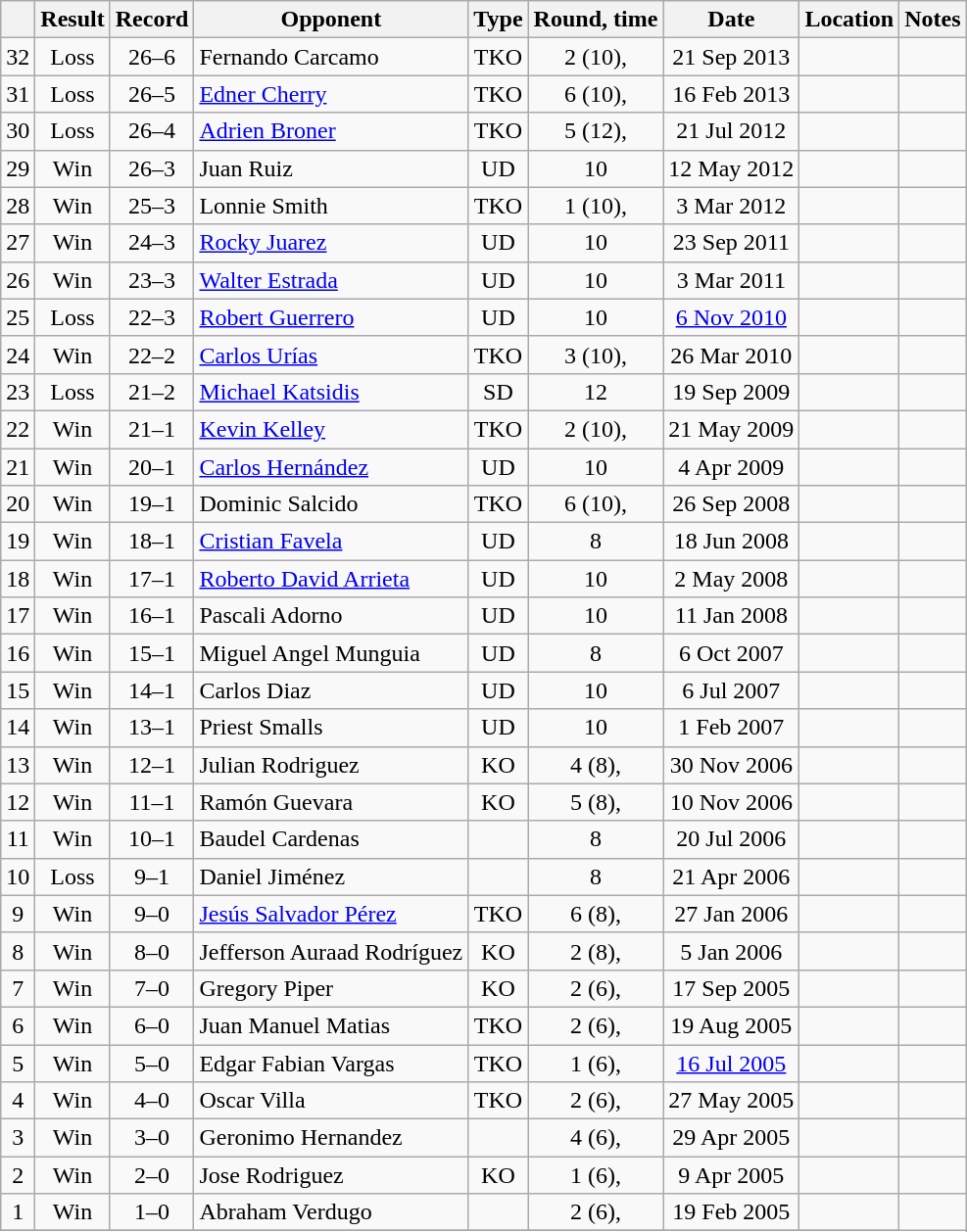<table class="wikitable" style="text-align:center">
<tr>
<th></th>
<th>Result</th>
<th>Record</th>
<th>Opponent</th>
<th>Type</th>
<th>Round, time</th>
<th>Date</th>
<th>Location</th>
<th>Notes</th>
</tr>
<tr>
<td>32</td>
<td>Loss</td>
<td>26–6</td>
<td align=left>Fernando Carcamo</td>
<td>TKO</td>
<td>2 (10), </td>
<td>21 Sep 2013</td>
<td align=left></td>
<td></td>
</tr>
<tr>
<td>31</td>
<td>Loss</td>
<td>26–5</td>
<td align=left><a href='#'>Edner Cherry</a></td>
<td>TKO</td>
<td>6 (10), </td>
<td>16 Feb 2013</td>
<td align=left></td>
<td></td>
</tr>
<tr>
<td>30</td>
<td>Loss</td>
<td>26–4</td>
<td align=left><a href='#'>Adrien Broner</a></td>
<td>TKO</td>
<td>5 (12), </td>
<td>21 Jul 2012</td>
<td align=left></td>
<td align=left></td>
</tr>
<tr>
<td>29</td>
<td>Win</td>
<td>26–3</td>
<td align=left>Juan Ruiz</td>
<td>UD</td>
<td>10</td>
<td>12 May 2012</td>
<td align=left></td>
<td></td>
</tr>
<tr>
<td>28</td>
<td>Win</td>
<td>25–3</td>
<td align=left>Lonnie Smith</td>
<td>TKO</td>
<td>1 (10), </td>
<td>3 Mar 2012</td>
<td align=left></td>
<td align=left></td>
</tr>
<tr>
<td>27</td>
<td>Win</td>
<td>24–3</td>
<td align=left><a href='#'>Rocky Juarez</a></td>
<td>UD</td>
<td>10</td>
<td>23 Sep 2011</td>
<td align=left></td>
<td></td>
</tr>
<tr>
<td>26</td>
<td>Win</td>
<td>23–3</td>
<td align=left><a href='#'>Walter Estrada</a></td>
<td>UD</td>
<td>10</td>
<td>3 Mar 2011</td>
<td align=left></td>
<td></td>
</tr>
<tr>
<td>25</td>
<td>Loss</td>
<td>22–3</td>
<td align=left><a href='#'>Robert Guerrero</a></td>
<td>UD</td>
<td>10</td>
<td><a href='#'>6 Nov 2010</a></td>
<td align=left></td>
<td align=left></td>
</tr>
<tr>
<td>24</td>
<td>Win</td>
<td>22–2</td>
<td align=left><a href='#'>Carlos Urías</a></td>
<td>TKO</td>
<td>3 (10), </td>
<td>26 Mar 2010</td>
<td align=left></td>
<td></td>
</tr>
<tr>
<td>23</td>
<td>Loss</td>
<td>21–2</td>
<td align=left><a href='#'>Michael Katsidis</a></td>
<td>SD</td>
<td>12</td>
<td>19 Sep 2009</td>
<td align=left></td>
<td align=left></td>
</tr>
<tr>
<td>22</td>
<td>Win</td>
<td>21–1</td>
<td align=left><a href='#'>Kevin Kelley</a></td>
<td>TKO</td>
<td>2 (10), </td>
<td>21 May 2009</td>
<td align=left></td>
<td></td>
</tr>
<tr>
<td>21</td>
<td>Win</td>
<td>20–1</td>
<td align=left><a href='#'>Carlos Hernández</a></td>
<td>UD</td>
<td>10</td>
<td>4 Apr 2009</td>
<td align=left></td>
<td></td>
</tr>
<tr>
<td>20</td>
<td>Win</td>
<td>19–1</td>
<td align=left>Dominic Salcido</td>
<td>TKO</td>
<td>6 (10), </td>
<td>26 Sep 2008</td>
<td align=left></td>
<td></td>
</tr>
<tr>
<td>19</td>
<td>Win</td>
<td>18–1</td>
<td align=left><a href='#'>Cristian Favela</a></td>
<td>UD</td>
<td>8</td>
<td>18 Jun 2008</td>
<td align=left></td>
<td></td>
</tr>
<tr>
<td>18</td>
<td>Win</td>
<td>17–1</td>
<td align=left><a href='#'>Roberto David Arrieta</a></td>
<td>UD</td>
<td>10</td>
<td>2 May 2008</td>
<td align=left></td>
<td></td>
</tr>
<tr>
<td>17</td>
<td>Win</td>
<td>16–1</td>
<td align=left>Pascali Adorno</td>
<td>UD</td>
<td>10</td>
<td>11 Jan 2008</td>
<td align=left></td>
<td></td>
</tr>
<tr>
<td>16</td>
<td>Win</td>
<td>15–1</td>
<td align=left>Miguel Angel Munguia</td>
<td>UD</td>
<td>8</td>
<td>6 Oct 2007</td>
<td align=left></td>
<td></td>
</tr>
<tr>
<td>15</td>
<td>Win</td>
<td>14–1</td>
<td align=left>Carlos Diaz</td>
<td>UD</td>
<td>10</td>
<td>6 Jul 2007</td>
<td align=left></td>
<td></td>
</tr>
<tr>
<td>14</td>
<td>Win</td>
<td>13–1</td>
<td align=left>Priest Smalls</td>
<td>UD</td>
<td>10</td>
<td>1 Feb 2007</td>
<td align=left></td>
<td></td>
</tr>
<tr>
<td>13</td>
<td>Win</td>
<td>12–1</td>
<td align=left>Julian Rodriguez</td>
<td>KO</td>
<td>4 (8), </td>
<td>30 Nov 2006</td>
<td align=left></td>
<td></td>
</tr>
<tr>
<td>12</td>
<td>Win</td>
<td>11–1</td>
<td align=left>Ramón Guevara</td>
<td>KO</td>
<td>5 (8), </td>
<td>10 Nov 2006</td>
<td align=left></td>
<td></td>
</tr>
<tr>
<td>11</td>
<td>Win</td>
<td>10–1</td>
<td align=left>Baudel Cardenas</td>
<td></td>
<td>8</td>
<td>20 Jul 2006</td>
<td align=left></td>
<td></td>
</tr>
<tr>
<td>10</td>
<td>Loss</td>
<td>9–1</td>
<td align=left>Daniel Jiménez</td>
<td></td>
<td>8</td>
<td>21 Apr 2006</td>
<td align=left></td>
<td></td>
</tr>
<tr>
<td>9</td>
<td>Win</td>
<td>9–0</td>
<td align=left><a href='#'>Jesús Salvador Pérez</a></td>
<td>TKO</td>
<td>6 (8), </td>
<td>27 Jan 2006</td>
<td align=left></td>
<td></td>
</tr>
<tr>
<td>8</td>
<td>Win</td>
<td>8–0</td>
<td align=left>Jefferson Auraad Rodríguez</td>
<td>KO</td>
<td>2 (8), </td>
<td>5 Jan 2006</td>
<td align=left></td>
<td></td>
</tr>
<tr>
<td>7</td>
<td>Win</td>
<td>7–0</td>
<td align=left>Gregory Piper</td>
<td>KO</td>
<td>2 (6), </td>
<td>17 Sep 2005</td>
<td align=left></td>
<td></td>
</tr>
<tr>
<td>6</td>
<td>Win</td>
<td>6–0</td>
<td align=left>Juan Manuel Matias</td>
<td>TKO</td>
<td>2 (6), </td>
<td>19 Aug 2005</td>
<td align=left></td>
<td></td>
</tr>
<tr>
<td>5</td>
<td>Win</td>
<td>5–0</td>
<td align=left>Edgar Fabian Vargas</td>
<td>TKO</td>
<td>1 (6), </td>
<td><a href='#'>16 Jul 2005</a></td>
<td align=left></td>
<td></td>
</tr>
<tr>
<td>4</td>
<td>Win</td>
<td>4–0</td>
<td align=left>Oscar Villa</td>
<td>TKO</td>
<td>2 (6), </td>
<td>27 May 2005</td>
<td align=left></td>
<td></td>
</tr>
<tr>
<td>3</td>
<td>Win</td>
<td>3–0</td>
<td align=left>Geronimo Hernandez</td>
<td></td>
<td>4 (6), </td>
<td>29 Apr 2005</td>
<td align=left></td>
<td></td>
</tr>
<tr>
<td>2</td>
<td>Win</td>
<td>2–0</td>
<td align=left>Jose Rodriguez</td>
<td>KO</td>
<td>1 (6), </td>
<td>9 Apr 2005</td>
<td align=left></td>
<td></td>
</tr>
<tr>
<td>1</td>
<td>Win</td>
<td>1–0</td>
<td align=left>Abraham Verdugo</td>
<td></td>
<td>2 (6), </td>
<td>19 Feb 2005</td>
<td align=left></td>
</tr>
<tr>
</tr>
</table>
